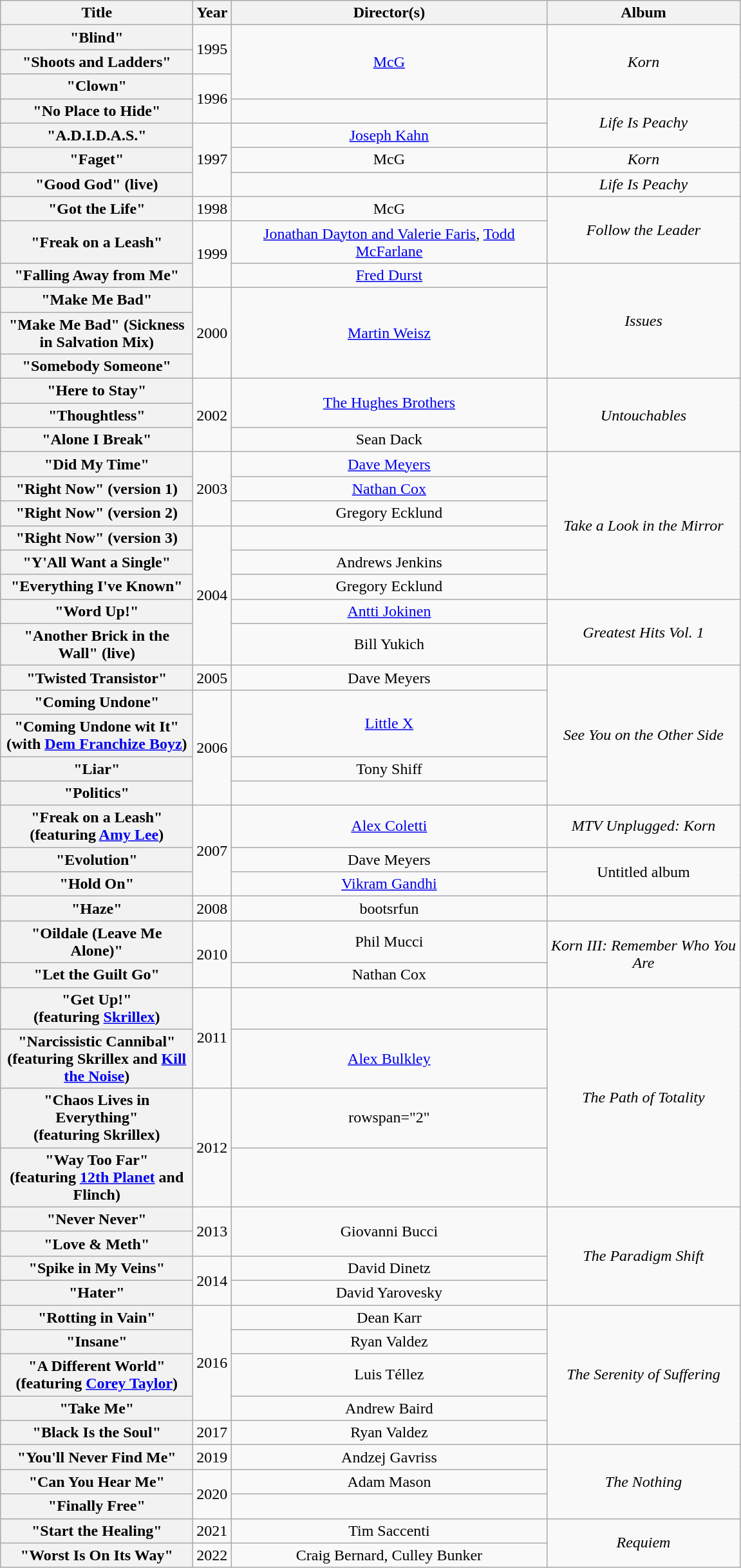<table class="wikitable plainrowheaders" style="text-align:center;">
<tr>
<th scope="col" style="width:12em;">Title</th>
<th scope="col" style="width:1em;">Year</th>
<th scope="col" style="width:20em;">Director(s)</th>
<th scope="col" style="width:12em;">Album</th>
</tr>
<tr>
<th scope="row">"Blind"</th>
<td rowspan="2">1995</td>
<td rowspan="3"><a href='#'>McG</a></td>
<td rowspan="3"><em>Korn</em></td>
</tr>
<tr>
<th scope="row">"Shoots and Ladders"</th>
</tr>
<tr>
<th scope="row">"Clown"</th>
<td rowspan="2">1996</td>
</tr>
<tr>
<th scope="row">"No Place to Hide"</th>
<td></td>
<td rowspan="2"><em>Life Is Peachy</em></td>
</tr>
<tr>
<th scope="row">"A.D.I.D.A.S."</th>
<td rowspan="3">1997</td>
<td><a href='#'>Joseph Kahn</a></td>
</tr>
<tr>
<th scope="row">"Faget"</th>
<td>McG</td>
<td><em>Korn</em></td>
</tr>
<tr>
<th scope="row">"Good God" (live)</th>
<td></td>
<td><em>Life Is Peachy</em></td>
</tr>
<tr>
<th scope="row">"Got the Life"</th>
<td>1998</td>
<td>McG</td>
<td rowspan="2"><em>Follow the Leader</em></td>
</tr>
<tr>
<th scope="row">"Freak on a Leash"</th>
<td rowspan="2">1999</td>
<td><a href='#'>Jonathan Dayton and Valerie Faris</a>, <a href='#'>Todd McFarlane</a></td>
</tr>
<tr>
<th scope="row">"Falling Away from Me"</th>
<td><a href='#'>Fred Durst</a></td>
<td rowspan="4"><em>Issues</em></td>
</tr>
<tr>
<th scope="row">"Make Me Bad"</th>
<td rowspan="3">2000</td>
<td rowspan="3"><a href='#'>Martin Weisz</a></td>
</tr>
<tr>
<th scope="row">"Make Me Bad" (Sickness in Salvation Mix)</th>
</tr>
<tr>
<th scope="row">"Somebody Someone"</th>
</tr>
<tr>
<th scope="row">"Here to Stay"</th>
<td rowspan="3">2002</td>
<td rowspan="2"><a href='#'>The Hughes Brothers</a></td>
<td rowspan="3"><em>Untouchables</em></td>
</tr>
<tr>
<th scope="row">"Thoughtless"</th>
</tr>
<tr>
<th scope="row">"Alone I Break"</th>
<td>Sean Dack</td>
</tr>
<tr>
<th scope="row">"Did My Time"</th>
<td rowspan="3">2003</td>
<td><a href='#'>Dave Meyers</a></td>
<td rowspan="6"><em>Take a Look in the Mirror</em></td>
</tr>
<tr>
<th scope="row">"Right Now" (version 1)</th>
<td><a href='#'>Nathan Cox</a></td>
</tr>
<tr>
<th scope="row">"Right Now" (version 2)</th>
<td>Gregory Ecklund</td>
</tr>
<tr>
<th scope="row">"Right Now" (version 3)</th>
<td rowspan="5">2004</td>
<td></td>
</tr>
<tr>
<th scope="row">"Y'All Want a Single"</th>
<td>Andrews Jenkins</td>
</tr>
<tr>
<th scope="row">"Everything I've Known"</th>
<td>Gregory Ecklund</td>
</tr>
<tr>
<th scope="row">"Word Up!"</th>
<td><a href='#'>Antti Jokinen</a></td>
<td rowspan="2"><em>Greatest Hits Vol. 1</em></td>
</tr>
<tr>
<th scope="row">"Another Brick in the Wall" (live)</th>
<td>Bill Yukich</td>
</tr>
<tr>
<th scope="row">"Twisted Transistor"</th>
<td>2005</td>
<td>Dave Meyers</td>
<td rowspan="5"><em>See You on the Other Side</em></td>
</tr>
<tr>
<th scope="row">"Coming Undone"</th>
<td rowspan="4">2006</td>
<td rowspan="2"><a href='#'>Little X</a></td>
</tr>
<tr>
<th scope="row">"Coming Undone wit It"<br><span>(with <a href='#'>Dem Franchize Boyz</a>)</span></th>
</tr>
<tr>
<th scope="row">"Liar"</th>
<td>Tony Shiff</td>
</tr>
<tr>
<th scope="row">"Politics"</th>
<td></td>
</tr>
<tr>
<th scope="row">"Freak on a Leash"<br><span>(featuring <a href='#'>Amy Lee</a>)</span></th>
<td rowspan="3">2007</td>
<td><a href='#'>Alex Coletti</a></td>
<td><em>MTV Unplugged: Korn</em></td>
</tr>
<tr>
<th scope="row">"Evolution"</th>
<td>Dave Meyers</td>
<td rowspan="2">Untitled album</td>
</tr>
<tr>
<th scope="row">"Hold On"</th>
<td><a href='#'>Vikram Gandhi</a></td>
</tr>
<tr>
<th scope="row">"Haze"</th>
<td>2008</td>
<td>bootsrfun</td>
<td></td>
</tr>
<tr>
<th scope="row">"Oildale (Leave Me Alone)"</th>
<td rowspan="2">2010</td>
<td>Phil Mucci</td>
<td rowspan="2"><em>Korn III: Remember Who You Are</em></td>
</tr>
<tr>
<th scope="row">"Let the Guilt Go"</th>
<td>Nathan Cox</td>
</tr>
<tr>
<th scope="row">"Get Up!"<br><span>(featuring <a href='#'>Skrillex</a>)</span></th>
<td rowspan="2">2011</td>
<td></td>
<td rowspan="4"><em>The Path of Totality</em></td>
</tr>
<tr>
<th scope="row">"Narcissistic Cannibal"<br><span>(featuring Skrillex and <a href='#'>Kill the Noise</a>)</span></th>
<td><a href='#'>Alex Bulkley</a></td>
</tr>
<tr>
<th scope="row">"Chaos Lives in Everything"<br><span>(featuring Skrillex)</span></th>
<td rowspan="2">2012</td>
<td>rowspan="2" </td>
</tr>
<tr>
<th scope="row">"Way Too Far"<br><span>(featuring <a href='#'>12th Planet</a> and Flinch)</span></th>
</tr>
<tr>
<th scope="row">"Never Never"</th>
<td rowspan="2">2013</td>
<td rowspan="2">Giovanni Bucci</td>
<td rowspan="4"><em>The Paradigm Shift</em></td>
</tr>
<tr>
<th scope="row">"Love & Meth"</th>
</tr>
<tr>
<th scope="row">"Spike in My Veins"</th>
<td rowspan="2">2014</td>
<td>David Dinetz</td>
</tr>
<tr>
<th scope="row">"Hater"</th>
<td>David Yarovesky</td>
</tr>
<tr>
<th scope="row">"Rotting in Vain"</th>
<td rowspan="4">2016</td>
<td>Dean Karr</td>
<td rowspan="5"><em>The Serenity of Suffering</em></td>
</tr>
<tr>
<th scope="row">"Insane"</th>
<td>Ryan Valdez</td>
</tr>
<tr>
<th scope="row">"A Different World"<br><span>(featuring <a href='#'>Corey Taylor</a>)</span></th>
<td>Luis Téllez</td>
</tr>
<tr>
<th scope="row">"Take Me"</th>
<td>Andrew Baird</td>
</tr>
<tr>
<th scope="row">"Black Is the Soul"</th>
<td>2017</td>
<td>Ryan Valdez</td>
</tr>
<tr>
<th scope="row">"You'll Never Find Me"</th>
<td>2019</td>
<td>Andzej Gavriss</td>
<td rowspan="3"><em>The Nothing</em></td>
</tr>
<tr>
<th scope="row">"Can You Hear Me"</th>
<td rowspan="2">2020</td>
<td>Adam Mason</td>
</tr>
<tr>
<th scope="row">"Finally Free"</th>
<td></td>
</tr>
<tr>
<th scope="row">"Start the Healing"</th>
<td>2021</td>
<td>Tim Saccenti</td>
<td rowspan="2"><em>Requiem</em></td>
</tr>
<tr>
<th scope="row">"Worst Is On Its Way"</th>
<td>2022</td>
<td>Craig Bernard, Culley Bunker</td>
</tr>
</table>
